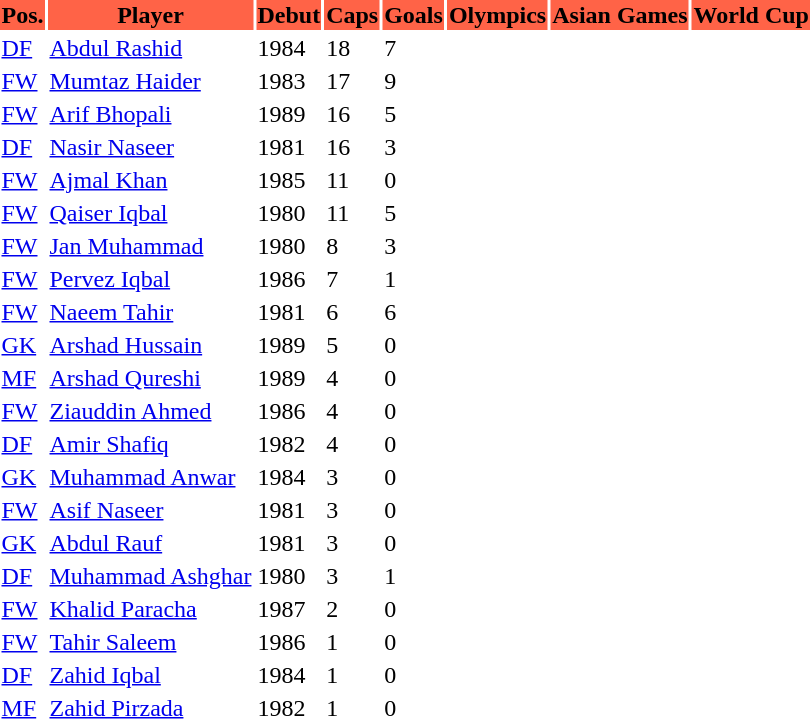<table class="sortable mw-collapsible mw-collapsed toccolours">
<tr>
<th style="background:#FF6347;">Pos.</th>
<th style="background:#FF6347;">Player</th>
<th style="background:#FF6347;">Debut</th>
<th style="background:#FF6347;">Caps</th>
<th style="background:#FF6347;">Goals</th>
<th style="background:#FF6347;">Olympics</th>
<th style="background:#FF6347;">Asian Games</th>
<th style="background:#FF6347;">World Cup</th>
</tr>
<tr>
<td><a href='#'>DF</a></td>
<td><a href='#'>Abdul Rashid</a></td>
<td>1984</td>
<td>18</td>
<td>7</td>
<td></td>
<td></td>
<td></td>
</tr>
<tr>
<td><a href='#'>FW</a></td>
<td><a href='#'>Mumtaz Haider</a></td>
<td>1983</td>
<td>17</td>
<td>9</td>
<td></td>
<td></td>
<td></td>
</tr>
<tr>
<td><a href='#'>FW</a></td>
<td><a href='#'>Arif Bhopali</a></td>
<td>1989</td>
<td>16</td>
<td>5</td>
<td></td>
<td></td>
<td></td>
</tr>
<tr>
<td><a href='#'>DF</a></td>
<td><a href='#'>Nasir Naseer</a></td>
<td>1981</td>
<td>16</td>
<td>3</td>
<td></td>
<td></td>
<td></td>
</tr>
<tr>
<td><a href='#'>FW</a></td>
<td><a href='#'>Ajmal Khan</a></td>
<td>1985</td>
<td>11</td>
<td>0</td>
<td></td>
<td></td>
<td></td>
</tr>
<tr>
<td><a href='#'>FW</a></td>
<td><a href='#'>Qaiser Iqbal</a></td>
<td>1980</td>
<td>11</td>
<td>5</td>
<td></td>
<td></td>
<td></td>
</tr>
<tr>
<td><a href='#'>FW</a></td>
<td><a href='#'>Jan Muhammad</a></td>
<td>1980</td>
<td>8</td>
<td>3</td>
<td></td>
<td></td>
<td></td>
</tr>
<tr>
<td><a href='#'>FW</a></td>
<td><a href='#'>Pervez Iqbal</a></td>
<td>1986</td>
<td>7</td>
<td>1</td>
<td></td>
<td></td>
<td></td>
</tr>
<tr>
<td><a href='#'>FW</a></td>
<td><a href='#'>Naeem Tahir</a></td>
<td>1981</td>
<td>6</td>
<td>6</td>
<td></td>
<td></td>
<td></td>
</tr>
<tr>
<td><a href='#'>GK</a></td>
<td><a href='#'>Arshad Hussain</a></td>
<td>1989</td>
<td>5</td>
<td>0</td>
<td></td>
<td></td>
<td></td>
</tr>
<tr>
<td><a href='#'>MF</a></td>
<td><a href='#'>Arshad Qureshi</a></td>
<td>1989</td>
<td>4</td>
<td>0</td>
<td></td>
<td></td>
<td></td>
</tr>
<tr>
<td><a href='#'>FW</a></td>
<td><a href='#'>Ziauddin Ahmed</a></td>
<td>1986</td>
<td>4</td>
<td>0</td>
<td></td>
<td></td>
<td></td>
</tr>
<tr>
<td><a href='#'>DF</a></td>
<td><a href='#'>Amir Shafiq</a></td>
<td>1982</td>
<td>4</td>
<td>0</td>
<td></td>
<td></td>
<td></td>
</tr>
<tr>
<td><a href='#'>GK</a></td>
<td><a href='#'>Muhammad Anwar</a></td>
<td>1984</td>
<td>3</td>
<td>0</td>
<td></td>
<td></td>
<td></td>
</tr>
<tr>
<td><a href='#'>FW</a></td>
<td><a href='#'>Asif Naseer</a></td>
<td>1981</td>
<td>3</td>
<td>0</td>
<td></td>
<td></td>
<td></td>
</tr>
<tr>
<td><a href='#'>GK</a></td>
<td><a href='#'>Abdul Rauf</a></td>
<td>1981</td>
<td>3</td>
<td>0</td>
<td></td>
<td></td>
<td></td>
</tr>
<tr>
<td><a href='#'>DF</a></td>
<td><a href='#'>Muhammad Ashghar</a></td>
<td>1980</td>
<td>3</td>
<td>1</td>
<td></td>
<td></td>
<td></td>
</tr>
<tr>
<td><a href='#'>FW</a></td>
<td><a href='#'>Khalid Paracha</a></td>
<td>1987</td>
<td>2</td>
<td>0</td>
<td></td>
<td></td>
<td></td>
</tr>
<tr>
<td><a href='#'>FW</a></td>
<td><a href='#'>Tahir Saleem</a></td>
<td>1986</td>
<td>1</td>
<td>0</td>
<td></td>
<td></td>
<td></td>
</tr>
<tr>
<td><a href='#'>DF</a></td>
<td><a href='#'>Zahid Iqbal</a></td>
<td>1984</td>
<td>1</td>
<td>0</td>
<td></td>
<td></td>
<td></td>
</tr>
<tr>
<td><a href='#'>MF</a></td>
<td><a href='#'>Zahid Pirzada</a></td>
<td>1982</td>
<td>1</td>
<td>0</td>
<td></td>
<td></td>
<td></td>
</tr>
</table>
